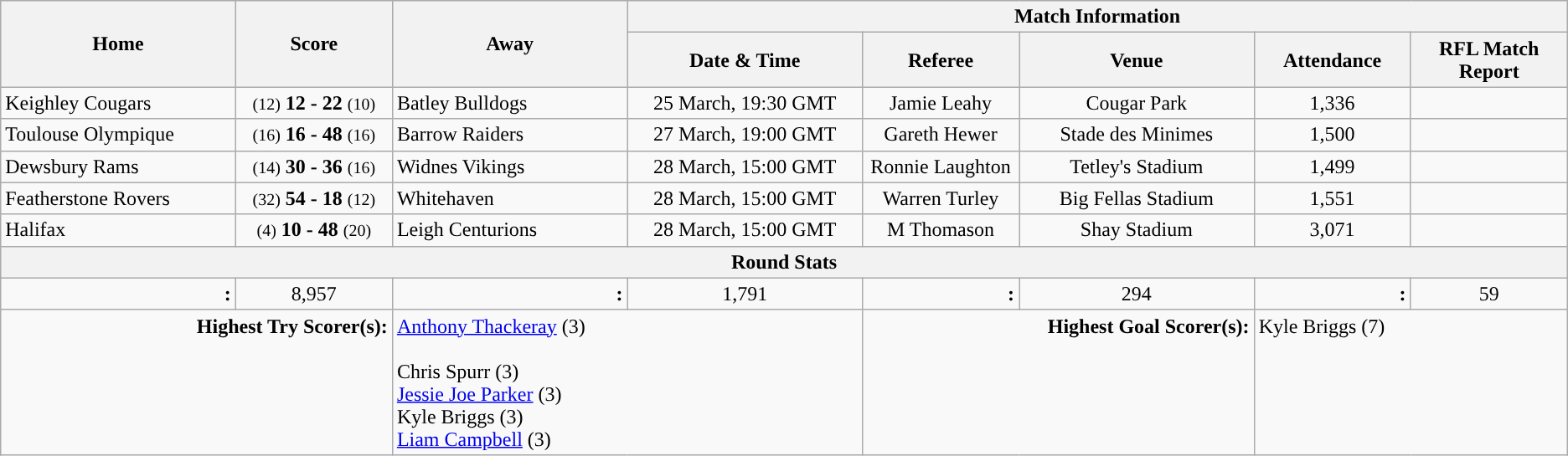<table class="wikitable" style="text-align: center; cellpadding=3 cellspacing=0 width=95%">
<tr>
<th rowspan=2 width=15%>Home</th>
<th rowspan=2 width=10%>Score</th>
<th rowspan=2 width=15%>Away</th>
<th colspan=5>Match Information</th>
</tr>
<tr>
<th width=15%>Date & Time</th>
<th width=10%>Referee</th>
<th width=15%>Venue</th>
<th width=10%>Attendance</th>
<th width=10%>RFL Match Report</th>
</tr>
<tr>
<td align=left> Keighley Cougars</td>
<td><small>(12)</small> <strong>12 - 22</strong> <small>(10)</small></td>
<td align=left> Batley Bulldogs</td>
<td>25 March, 19:30 GMT</td>
<td>Jamie Leahy</td>
<td>Cougar Park</td>
<td>1,336</td>
<td align="center"></td>
</tr>
<tr>
<td align=left> Toulouse Olympique</td>
<td><small>(16)</small> <strong>16 - 48</strong> <small>(16)</small></td>
<td align=left> Barrow Raiders</td>
<td>27 March, 19:00 GMT</td>
<td>Gareth Hewer</td>
<td>Stade des Minimes</td>
<td>1,500</td>
<td align="center"></td>
</tr>
<tr>
<td align=left> Dewsbury Rams</td>
<td><small>(14)</small> <strong>30 - 36</strong> <small>(16)</small></td>
<td align=left> Widnes Vikings</td>
<td>28 March, 15:00 GMT</td>
<td>Ronnie Laughton</td>
<td>Tetley's Stadium</td>
<td>1,499</td>
<td align="center"></td>
</tr>
<tr>
<td align=left> Featherstone Rovers</td>
<td><small>(32)</small> <strong>54 - 18</strong> <small>(12)</small></td>
<td align=left> Whitehaven</td>
<td>28 March, 15:00 GMT</td>
<td>Warren Turley</td>
<td>Big Fellas Stadium</td>
<td>1,551</td>
<td align="center"></td>
</tr>
<tr>
<td align=left> Halifax</td>
<td><small>(4)</small> <strong>10 - 48</strong> <small>(20)</small></td>
<td align=left> Leigh Centurions</td>
<td>28 March, 15:00 GMT</td>
<td>M Thomason</td>
<td>Shay Stadium</td>
<td>3,071</td>
<td align="center"></td>
</tr>
<tr>
<th colspan=8>Round Stats</th>
</tr>
<tr>
<td colspan=1 align=right><strong>:</strong></td>
<td colspan=1>8,957</td>
<td colspan=1 align=right><strong>:</strong></td>
<td colspan=1>1,791</td>
<td colspan=1 align=right><strong>:</strong></td>
<td colspan=1>294</td>
<td colspan=1 align=right><strong>:</strong></td>
<td colspan=1>59</td>
</tr>
<tr>
<td colspan=2 valign="top" align=right><strong>Highest Try Scorer(s):</strong></td>
<td colspan=2 valign="top" align=left> <a href='#'>Anthony Thackeray</a> (3)<br><br> Chris Spurr (3)<br>
 <a href='#'>Jessie Joe Parker</a> (3)<br>
 Kyle Briggs (3)<br>
 <a href='#'>Liam Campbell</a> (3)</td>
<td colspan=2 valign="top" align=right><strong>Highest Goal Scorer(s):</strong></td>
<td colspan=2 valign="top" align=left> Kyle Briggs (7)</td>
</tr>
</table>
